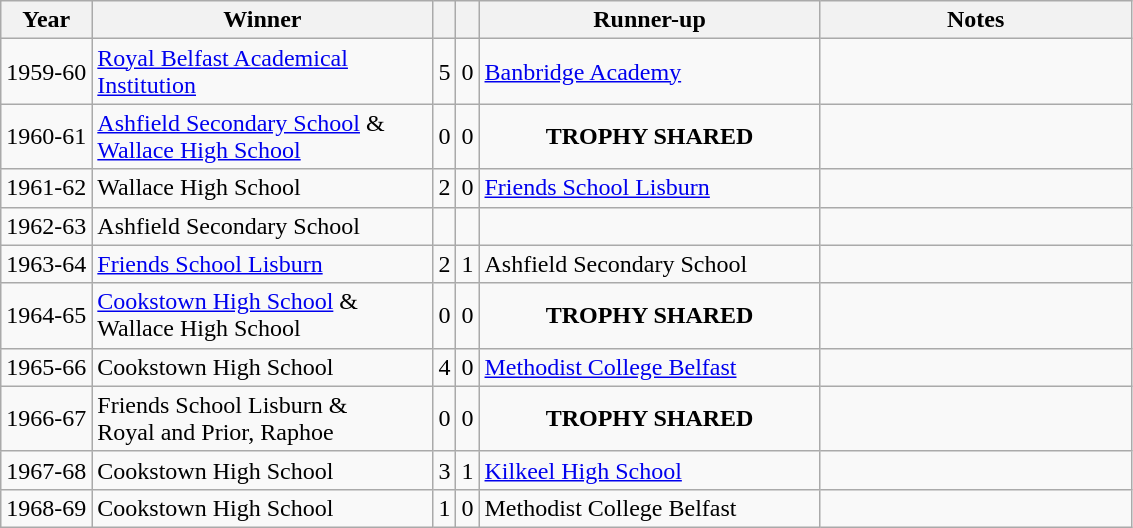<table class="wikitable">
<tr>
<th>Year</th>
<th>Winner</th>
<th></th>
<th></th>
<th>Runner-up</th>
<th width="200">Notes</th>
</tr>
<tr>
<td align="center">1959-60</td>
<td width="220"><a href='#'>Royal Belfast Academical Institution</a></td>
<td align="center">5</td>
<td align="center">0</td>
<td width="220"><a href='#'>Banbridge Academy</a></td>
<td></td>
</tr>
<tr>
<td align="center">1960-61</td>
<td><a href='#'>Ashfield Secondary School</a> &<br><a href='#'>Wallace High School</a></td>
<td align="center">0</td>
<td align="center">0</td>
<td align="center"><strong>TROPHY SHARED</strong></td>
<td></td>
</tr>
<tr>
<td align="center">1961-62</td>
<td>Wallace High School</td>
<td align="center">2</td>
<td align="center">0</td>
<td><a href='#'>Friends School Lisburn</a></td>
<td></td>
</tr>
<tr>
<td align="center">1962-63</td>
<td>Ashfield Secondary School</td>
<td></td>
<td></td>
<td></td>
<td></td>
</tr>
<tr>
<td align="center">1963-64</td>
<td><a href='#'>Friends School Lisburn</a></td>
<td align="center">2</td>
<td align="center">1</td>
<td>Ashfield Secondary School</td>
<td></td>
</tr>
<tr>
<td align="center">1964-65</td>
<td><a href='#'>Cookstown High School</a> &<br>Wallace High School</td>
<td align="center">0</td>
<td align="center">0</td>
<td align="center"><strong>TROPHY SHARED</strong></td>
<td></td>
</tr>
<tr>
<td align="center">1965-66</td>
<td>Cookstown High School</td>
<td align="center">4</td>
<td align="center">0</td>
<td><a href='#'>Methodist College Belfast</a></td>
<td></td>
</tr>
<tr>
<td align="center">1966-67</td>
<td>Friends School Lisburn &<br>Royal and Prior, Raphoe</td>
<td align="center">0</td>
<td align="center">0</td>
<td align="center"><strong>TROPHY SHARED</strong></td>
<td></td>
</tr>
<tr>
<td align="center">1967-68</td>
<td>Cookstown High School</td>
<td align="center">3</td>
<td align="center">1</td>
<td><a href='#'>Kilkeel High School</a></td>
<td></td>
</tr>
<tr>
<td align="center">1968-69</td>
<td>Cookstown High School</td>
<td align="center">1</td>
<td align="center">0</td>
<td>Methodist College Belfast</td>
<td></td>
</tr>
</table>
